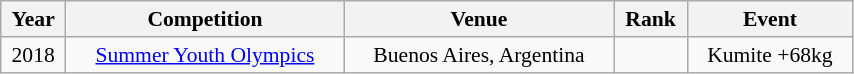<table class="wikitable sortable" width=45% style="font-size:90%; text-align:center;">
<tr>
<th>Year</th>
<th>Competition</th>
<th>Venue</th>
<th>Rank</th>
<th>Event</th>
</tr>
<tr>
<td>2018</td>
<td><a href='#'>Summer Youth Olympics</a></td>
<td>Buenos Aires, Argentina</td>
<td></td>
<td>Kumite +68kg</td>
</tr>
</table>
